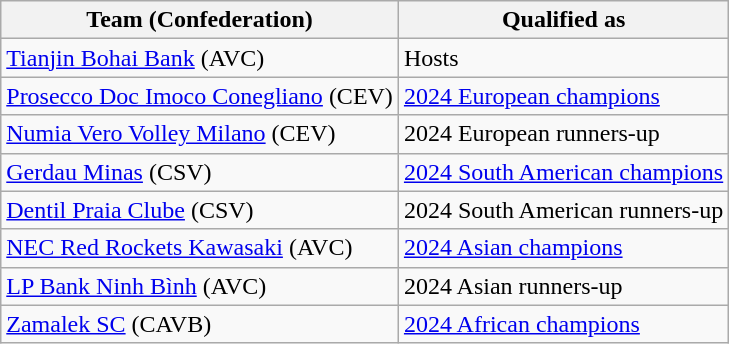<table class="wikitable">
<tr>
<th>Team (Confederation)</th>
<th>Qualified as</th>
</tr>
<tr>
<td> <a href='#'>Tianjin Bohai Bank</a> (AVC)</td>
<td>Hosts</td>
</tr>
<tr>
<td> <a href='#'>Prosecco Doc Imoco Conegliano</a> (CEV)</td>
<td><a href='#'>2024 European champions</a></td>
</tr>
<tr>
<td> <a href='#'>Numia Vero Volley Milano</a> (CEV)</td>
<td>2024 European runners-up</td>
</tr>
<tr>
<td> <a href='#'>Gerdau Minas</a> (CSV)</td>
<td><a href='#'>2024 South American champions</a></td>
</tr>
<tr>
<td> <a href='#'>Dentil Praia Clube</a> (CSV)</td>
<td>2024 South American runners-up</td>
</tr>
<tr>
<td> <a href='#'>NEC Red Rockets Kawasaki</a> (AVC)</td>
<td><a href='#'>2024 Asian champions</a></td>
</tr>
<tr>
<td> <a href='#'>LP Bank Ninh Bình</a> (AVC)</td>
<td>2024 Asian runners-up</td>
</tr>
<tr>
<td> <a href='#'>Zamalek SC</a> (CAVB)</td>
<td><a href='#'>2024 African champions</a></td>
</tr>
</table>
